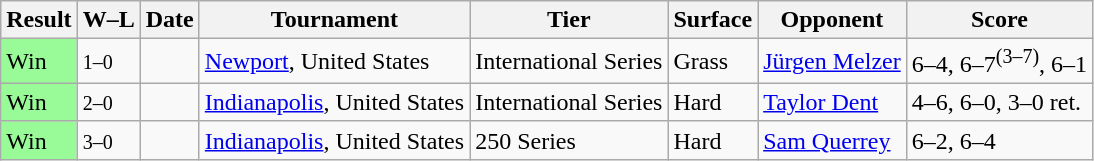<table class="sortable wikitable">
<tr>
<th>Result</th>
<th class="unsortable">W–L</th>
<th>Date</th>
<th>Tournament</th>
<th>Tier</th>
<th>Surface</th>
<th>Opponent</th>
<th class="unsortable">Score</th>
</tr>
<tr>
<td style="background:#98fb98;">Win</td>
<td><small>1–0</small></td>
<td><a href='#'></a></td>
<td><a href='#'>Newport</a>, United States</td>
<td>International Series</td>
<td>Grass</td>
<td> <a href='#'>Jürgen Melzer</a></td>
<td>6–4, 6–7<sup>(3–7)</sup>, 6–1</td>
</tr>
<tr>
<td style="background:#98fb98;">Win</td>
<td><small>2–0</small></td>
<td><a href='#'></a></td>
<td><a href='#'>Indianapolis</a>, United States</td>
<td>International Series</td>
<td>Hard</td>
<td> <a href='#'>Taylor Dent</a></td>
<td>4–6, 6–0, 3–0 ret.</td>
</tr>
<tr>
<td style="background:#98fb98;">Win</td>
<td><small>3–0</small></td>
<td><a href='#'></a></td>
<td><a href='#'>Indianapolis</a>, United States</td>
<td>250 Series</td>
<td>Hard</td>
<td> <a href='#'>Sam Querrey</a></td>
<td>6–2, 6–4</td>
</tr>
</table>
